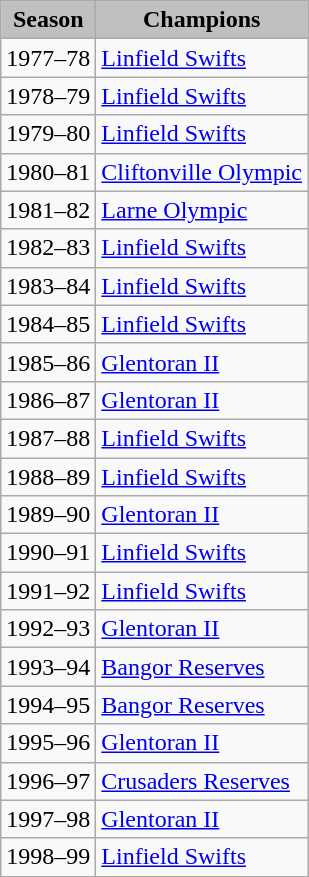<table class="wikitable">
<tr>
<th style="background:silver;">Season</th>
<th style="background:silver;">Champions</th>
</tr>
<tr>
<td>1977–78</td>
<td><a href='#'>Linfield Swifts</a></td>
</tr>
<tr>
<td>1978–79</td>
<td><a href='#'>Linfield Swifts</a></td>
</tr>
<tr>
<td>1979–80</td>
<td><a href='#'>Linfield Swifts</a></td>
</tr>
<tr>
<td>1980–81</td>
<td><a href='#'>Cliftonville Olympic</a></td>
</tr>
<tr>
<td>1981–82</td>
<td><a href='#'>Larne Olympic</a></td>
</tr>
<tr>
<td>1982–83</td>
<td><a href='#'>Linfield Swifts</a></td>
</tr>
<tr>
<td>1983–84</td>
<td><a href='#'>Linfield Swifts</a></td>
</tr>
<tr>
<td>1984–85</td>
<td><a href='#'>Linfield Swifts</a></td>
</tr>
<tr>
<td>1985–86</td>
<td><a href='#'>Glentoran II</a></td>
</tr>
<tr>
<td>1986–87</td>
<td><a href='#'>Glentoran II</a></td>
</tr>
<tr>
<td>1987–88</td>
<td><a href='#'>Linfield Swifts</a></td>
</tr>
<tr>
<td>1988–89</td>
<td><a href='#'>Linfield Swifts</a></td>
</tr>
<tr>
<td>1989–90</td>
<td><a href='#'>Glentoran II</a></td>
</tr>
<tr>
<td>1990–91</td>
<td><a href='#'>Linfield Swifts</a></td>
</tr>
<tr>
<td>1991–92</td>
<td><a href='#'>Linfield Swifts</a></td>
</tr>
<tr>
<td>1992–93</td>
<td><a href='#'>Glentoran II</a></td>
</tr>
<tr>
<td>1993–94</td>
<td><a href='#'>Bangor Reserves</a></td>
</tr>
<tr>
<td>1994–95</td>
<td><a href='#'>Bangor Reserves</a></td>
</tr>
<tr>
<td>1995–96</td>
<td><a href='#'>Glentoran II</a></td>
</tr>
<tr>
<td>1996–97</td>
<td><a href='#'>Crusaders Reserves</a></td>
</tr>
<tr>
<td>1997–98</td>
<td><a href='#'>Glentoran II</a></td>
</tr>
<tr>
<td>1998–99</td>
<td><a href='#'>Linfield Swifts</a></td>
</tr>
</table>
